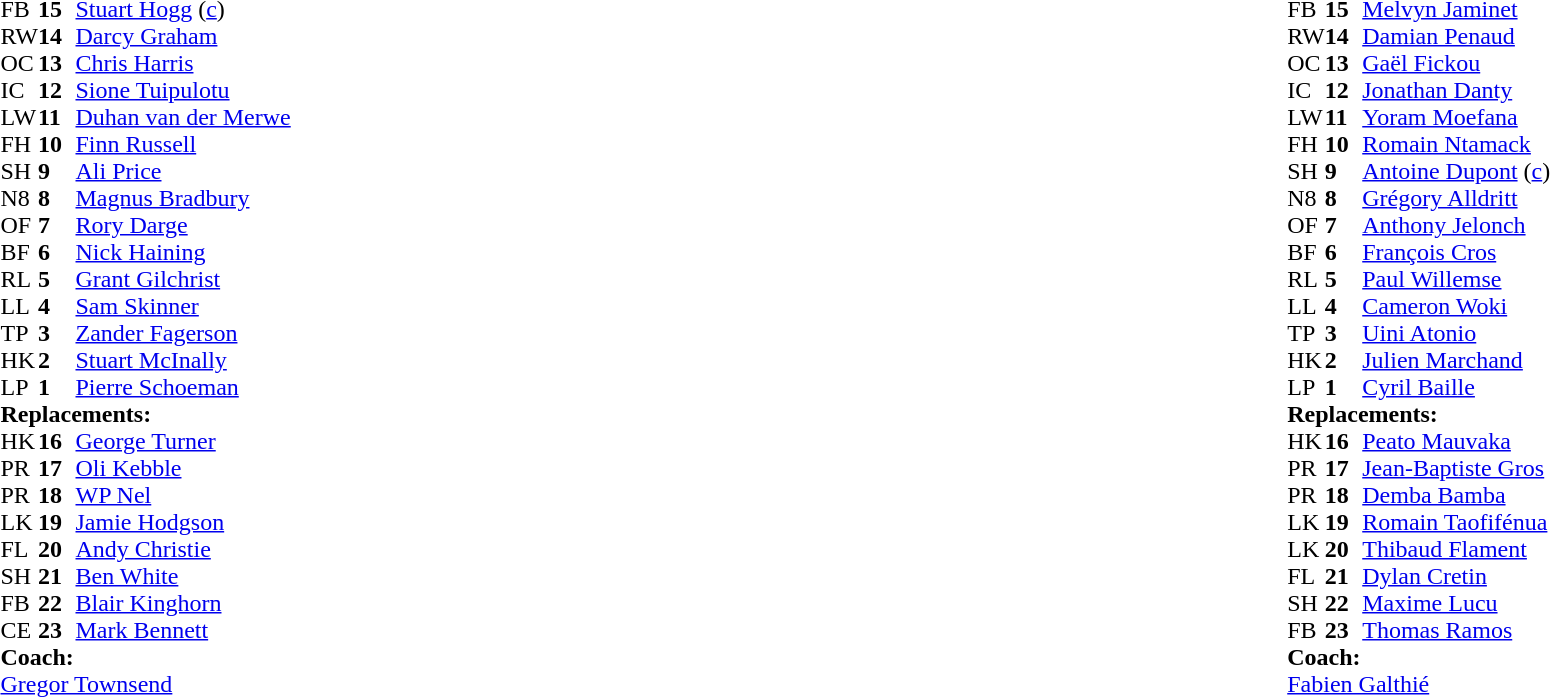<table style="width:100%">
<tr>
<td style="vertical-align:top;width:50%"><br><table cellspacing="0" cellpadding="0">
<tr>
<th width="25"></th>
<th width="25"></th>
</tr>
<tr>
<td>FB</td>
<td><strong>15</strong></td>
<td><a href='#'>Stuart Hogg</a> (<a href='#'>c</a>)</td>
</tr>
<tr>
<td>RW</td>
<td><strong>14</strong></td>
<td><a href='#'>Darcy Graham</a></td>
</tr>
<tr>
<td>OC</td>
<td><strong>13</strong></td>
<td><a href='#'>Chris Harris</a></td>
<td></td>
<td></td>
</tr>
<tr>
<td>IC</td>
<td><strong>12</strong></td>
<td><a href='#'>Sione Tuipulotu</a></td>
</tr>
<tr>
<td>LW</td>
<td><strong>11</strong></td>
<td><a href='#'>Duhan van der Merwe</a></td>
</tr>
<tr>
<td>FH</td>
<td><strong>10</strong></td>
<td><a href='#'>Finn Russell</a></td>
<td></td>
<td></td>
</tr>
<tr>
<td>SH</td>
<td><strong>9</strong></td>
<td><a href='#'>Ali Price</a></td>
<td></td>
<td></td>
<td></td>
<td></td>
<td></td>
<td></td>
</tr>
<tr>
<td>N8</td>
<td><strong>8</strong></td>
<td><a href='#'>Magnus Bradbury</a></td>
</tr>
<tr>
<td>OF</td>
<td><strong>7</strong></td>
<td><a href='#'>Rory Darge</a></td>
</tr>
<tr>
<td>BF</td>
<td><strong>6</strong></td>
<td><a href='#'>Nick Haining</a></td>
<td></td>
<td></td>
</tr>
<tr>
<td>RL</td>
<td><strong>5</strong></td>
<td><a href='#'>Grant Gilchrist</a></td>
<td></td>
<td></td>
</tr>
<tr>
<td>LL</td>
<td><strong>4</strong></td>
<td><a href='#'>Sam Skinner</a></td>
</tr>
<tr>
<td>TP</td>
<td><strong>3</strong></td>
<td><a href='#'>Zander Fagerson</a></td>
<td></td>
<td></td>
</tr>
<tr>
<td>HK</td>
<td><strong>2</strong></td>
<td><a href='#'>Stuart McInally</a></td>
<td></td>
<td></td>
</tr>
<tr>
<td>LP</td>
<td><strong>1</strong></td>
<td><a href='#'>Pierre Schoeman</a></td>
<td></td>
<td></td>
</tr>
<tr>
<td colspan="3"><strong>Replacements:</strong></td>
</tr>
<tr>
<td>HK</td>
<td><strong>16</strong></td>
<td><a href='#'>George Turner</a></td>
<td></td>
<td></td>
</tr>
<tr>
<td>PR</td>
<td><strong>17</strong></td>
<td><a href='#'>Oli Kebble</a></td>
<td></td>
<td></td>
</tr>
<tr>
<td>PR</td>
<td><strong>18</strong></td>
<td><a href='#'>WP Nel</a></td>
<td></td>
<td></td>
</tr>
<tr>
<td>LK</td>
<td><strong>19</strong></td>
<td><a href='#'>Jamie Hodgson</a></td>
<td></td>
<td></td>
</tr>
<tr>
<td>FL</td>
<td><strong>20</strong></td>
<td><a href='#'>Andy Christie</a></td>
<td></td>
<td></td>
</tr>
<tr>
<td>SH</td>
<td><strong>21</strong></td>
<td><a href='#'>Ben White</a></td>
<td></td>
<td></td>
<td></td>
<td></td>
<td></td>
<td></td>
</tr>
<tr>
<td>FB</td>
<td><strong>22</strong></td>
<td><a href='#'>Blair Kinghorn</a></td>
<td></td>
<td></td>
</tr>
<tr>
<td>CE</td>
<td><strong>23</strong></td>
<td><a href='#'>Mark Bennett</a></td>
<td></td>
<td></td>
</tr>
<tr>
<td colspan="3"><strong>Coach:</strong></td>
</tr>
<tr>
<td colspan="3"><a href='#'>Gregor Townsend</a></td>
</tr>
</table>
</td>
<td style="vertical-align:top"></td>
<td style="vertical-align:top;width:50%"><br><table cellspacing="0" cellpadding="0" style="margin:auto">
<tr>
<th width="25"></th>
<th width="25"></th>
</tr>
<tr>
<td>FB</td>
<td><strong>15</strong></td>
<td><a href='#'>Melvyn Jaminet</a></td>
<td></td>
<td></td>
</tr>
<tr>
<td>RW</td>
<td><strong>14</strong></td>
<td><a href='#'>Damian Penaud</a></td>
</tr>
<tr>
<td>OC</td>
<td><strong>13</strong></td>
<td><a href='#'>Gaël Fickou</a></td>
</tr>
<tr>
<td>IC</td>
<td><strong>12</strong></td>
<td><a href='#'>Jonathan Danty</a></td>
</tr>
<tr>
<td>LW</td>
<td><strong>11</strong></td>
<td><a href='#'>Yoram Moefana</a></td>
</tr>
<tr>
<td>FH</td>
<td><strong>10</strong></td>
<td><a href='#'>Romain Ntamack</a></td>
</tr>
<tr>
<td>SH</td>
<td><strong>9</strong></td>
<td><a href='#'>Antoine Dupont</a> (<a href='#'>c</a>)</td>
<td></td>
<td></td>
</tr>
<tr>
<td>N8</td>
<td><strong>8</strong></td>
<td><a href='#'>Grégory Alldritt</a></td>
</tr>
<tr>
<td>OF</td>
<td><strong>7</strong></td>
<td><a href='#'>Anthony Jelonch</a></td>
<td></td>
<td></td>
</tr>
<tr>
<td>BF</td>
<td><strong>6</strong></td>
<td><a href='#'>François Cros</a></td>
</tr>
<tr>
<td>RL</td>
<td><strong>5</strong></td>
<td><a href='#'>Paul Willemse</a></td>
<td></td>
<td></td>
</tr>
<tr>
<td>LL</td>
<td><strong>4</strong></td>
<td><a href='#'>Cameron Woki</a></td>
<td></td>
<td></td>
</tr>
<tr>
<td>TP</td>
<td><strong>3</strong></td>
<td><a href='#'>Uini Atonio</a></td>
<td></td>
<td></td>
</tr>
<tr>
<td>HK</td>
<td><strong>2</strong></td>
<td><a href='#'>Julien Marchand</a></td>
<td></td>
<td></td>
</tr>
<tr>
<td>LP</td>
<td><strong>1</strong></td>
<td><a href='#'>Cyril Baille</a></td>
<td></td>
<td></td>
</tr>
<tr>
<td colspan="3"><strong>Replacements:</strong></td>
</tr>
<tr>
<td>HK</td>
<td><strong>16</strong></td>
<td><a href='#'>Peato Mauvaka</a></td>
<td></td>
<td></td>
</tr>
<tr>
<td>PR</td>
<td><strong>17</strong></td>
<td><a href='#'>Jean-Baptiste Gros</a></td>
<td></td>
<td></td>
</tr>
<tr>
<td>PR</td>
<td><strong>18</strong></td>
<td><a href='#'>Demba Bamba</a></td>
<td></td>
<td></td>
</tr>
<tr>
<td>LK</td>
<td><strong>19</strong></td>
<td><a href='#'>Romain Taofifénua</a></td>
<td></td>
<td></td>
</tr>
<tr>
<td>LK</td>
<td><strong>20</strong></td>
<td><a href='#'>Thibaud Flament</a></td>
<td></td>
<td></td>
</tr>
<tr>
<td>FL</td>
<td><strong>21</strong></td>
<td><a href='#'>Dylan Cretin</a></td>
<td></td>
<td></td>
</tr>
<tr>
<td>SH</td>
<td><strong>22</strong></td>
<td><a href='#'>Maxime Lucu</a></td>
<td></td>
<td></td>
</tr>
<tr>
<td>FB</td>
<td><strong>23</strong></td>
<td><a href='#'>Thomas Ramos</a></td>
<td></td>
<td></td>
</tr>
<tr>
<td colspan="3"><strong>Coach:</strong></td>
</tr>
<tr>
<td colspan="3"><a href='#'>Fabien Galthié</a></td>
</tr>
</table>
</td>
</tr>
</table>
